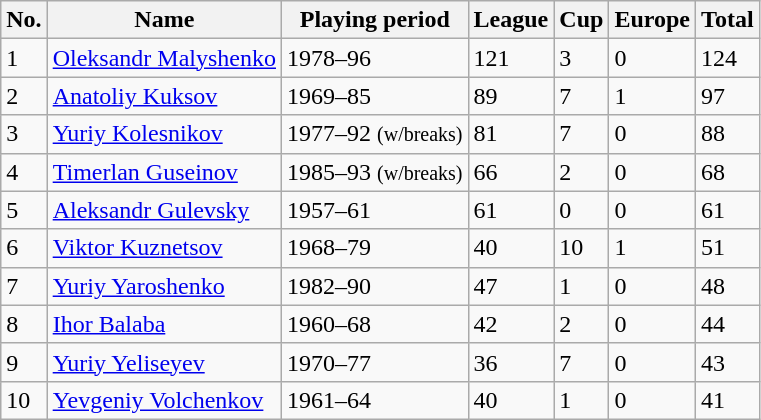<table class="wikitable">
<tr>
<th>No.</th>
<th>Name</th>
<th>Playing period</th>
<th>League</th>
<th>Cup</th>
<th>Europe</th>
<th>Total</th>
</tr>
<tr>
<td>1</td>
<td><a href='#'>Oleksandr Malyshenko</a></td>
<td>1978–96</td>
<td>121</td>
<td>3</td>
<td>0</td>
<td>124</td>
</tr>
<tr>
<td>2</td>
<td><a href='#'>Anatoliy Kuksov</a></td>
<td>1969–85</td>
<td>89</td>
<td>7</td>
<td>1</td>
<td>97</td>
</tr>
<tr>
<td>3</td>
<td><a href='#'>Yuriy Kolesnikov</a></td>
<td>1977–92 <small>(w/breaks)</small></td>
<td>81</td>
<td>7</td>
<td>0</td>
<td>88</td>
</tr>
<tr>
<td>4</td>
<td><a href='#'>Timerlan Guseinov</a></td>
<td>1985–93 <small>(w/breaks)</small></td>
<td>66</td>
<td>2</td>
<td>0</td>
<td>68</td>
</tr>
<tr>
<td>5</td>
<td><a href='#'>Aleksandr Gulevsky</a></td>
<td>1957–61</td>
<td>61</td>
<td>0</td>
<td>0</td>
<td>61</td>
</tr>
<tr>
<td>6</td>
<td><a href='#'>Viktor Kuznetsov</a></td>
<td>1968–79</td>
<td>40</td>
<td>10</td>
<td>1</td>
<td>51</td>
</tr>
<tr>
<td>7</td>
<td><a href='#'>Yuriy Yaroshenko</a></td>
<td>1982–90</td>
<td>47</td>
<td>1</td>
<td>0</td>
<td>48</td>
</tr>
<tr>
<td>8</td>
<td><a href='#'>Ihor Balaba</a></td>
<td>1960–68</td>
<td>42</td>
<td>2</td>
<td>0</td>
<td>44</td>
</tr>
<tr>
<td>9</td>
<td><a href='#'>Yuriy Yeliseyev</a></td>
<td>1970–77</td>
<td>36</td>
<td>7</td>
<td>0</td>
<td>43</td>
</tr>
<tr>
<td>10</td>
<td><a href='#'>Yevgeniy Volchenkov</a></td>
<td>1961–64</td>
<td>40</td>
<td>1</td>
<td>0</td>
<td>41</td>
</tr>
</table>
